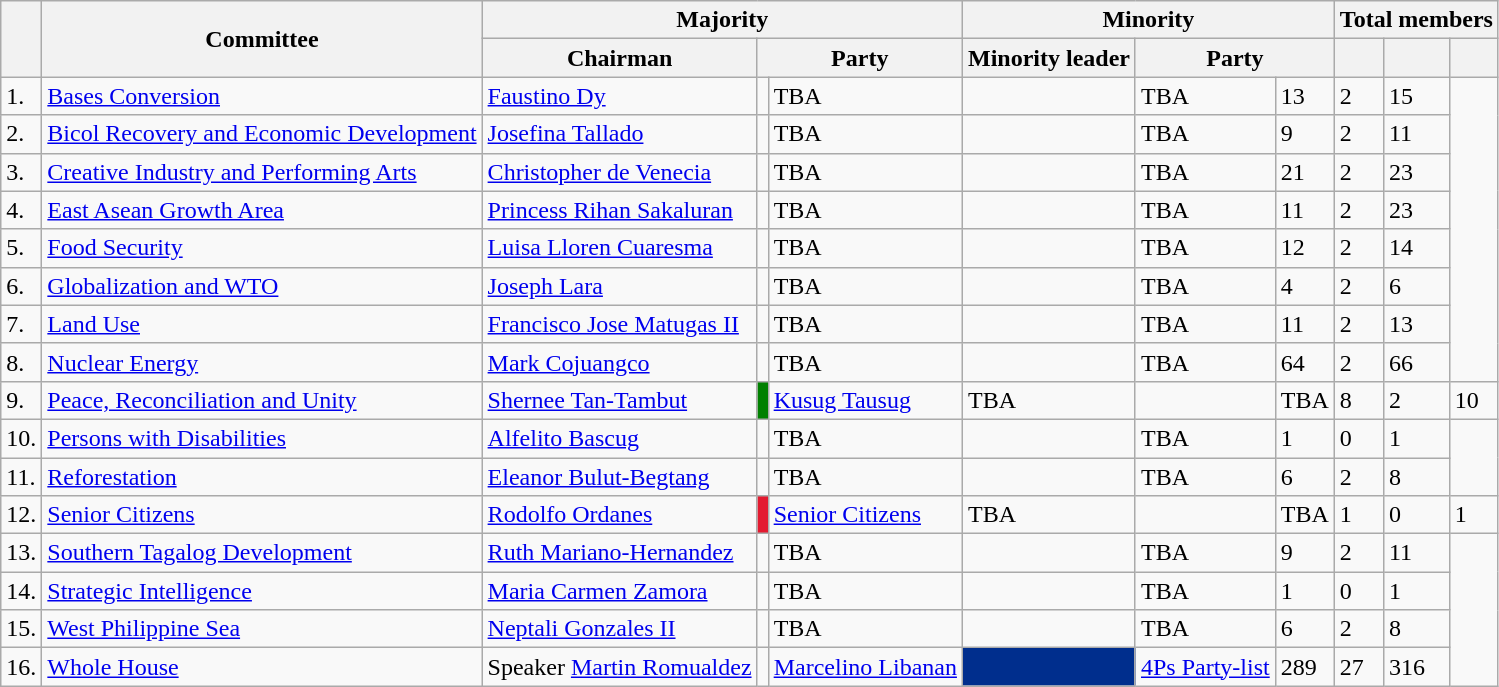<table class="wikitable" style="font-size:100%;">
<tr>
<th rowspan="2"></th>
<th rowspan="2">Committee</th>
<th colspan="3">Majority</th>
<th colspan="3">Minority</th>
<th colspan="3">Total members</th>
</tr>
<tr>
<th>Chairman</th>
<th colspan="2">Party</th>
<th>Minority leader</th>
<th colspan="2">Party</th>
<th></th>
<th></th>
<th></th>
</tr>
<tr>
<td>1.</td>
<td><a href='#'>Bases Conversion</a></td>
<td><a href='#'>Faustino Dy</a></td>
<td></td>
<td>TBA</td>
<td></td>
<td>TBA</td>
<td>13</td>
<td>2</td>
<td>15</td>
</tr>
<tr>
<td>2.</td>
<td><a href='#'>Bicol Recovery and Economic Development</a></td>
<td><a href='#'>Josefina Tallado</a></td>
<td></td>
<td>TBA</td>
<td></td>
<td>TBA</td>
<td>9</td>
<td>2</td>
<td>11</td>
</tr>
<tr>
<td>3.</td>
<td><a href='#'>Creative Industry and Performing Arts</a></td>
<td><a href='#'>Christopher de Venecia</a></td>
<td></td>
<td>TBA</td>
<td></td>
<td>TBA</td>
<td>21</td>
<td>2</td>
<td>23</td>
</tr>
<tr>
<td>4.</td>
<td><a href='#'>East Asean Growth Area</a></td>
<td><a href='#'>Princess Rihan Sakaluran</a></td>
<td></td>
<td>TBA</td>
<td></td>
<td>TBA</td>
<td>11</td>
<td>2</td>
<td>23</td>
</tr>
<tr>
<td>5.</td>
<td><a href='#'>Food Security</a></td>
<td><a href='#'>Luisa Lloren Cuaresma</a></td>
<td></td>
<td>TBA</td>
<td></td>
<td>TBA</td>
<td>12</td>
<td>2</td>
<td>14</td>
</tr>
<tr>
<td>6.</td>
<td><a href='#'>Globalization and WTO</a></td>
<td><a href='#'>Joseph Lara</a></td>
<td></td>
<td>TBA</td>
<td></td>
<td>TBA</td>
<td>4</td>
<td>2</td>
<td>6</td>
</tr>
<tr>
<td>7.</td>
<td><a href='#'>Land Use</a></td>
<td><a href='#'>Francisco Jose Matugas II</a></td>
<td></td>
<td>TBA</td>
<td></td>
<td>TBA</td>
<td>11</td>
<td>2</td>
<td>13</td>
</tr>
<tr>
<td>8.</td>
<td><a href='#'>Nuclear Energy</a></td>
<td><a href='#'>Mark Cojuangco</a></td>
<td></td>
<td>TBA</td>
<td></td>
<td>TBA</td>
<td>64</td>
<td>2</td>
<td>66</td>
</tr>
<tr>
<td>9.</td>
<td><a href='#'>Peace, Reconciliation and Unity</a></td>
<td><a href='#'>Shernee Tan-Tambut</a></td>
<td style="background-color:green;"></td>
<td><a href='#'>Kusug Tausug</a></td>
<td>TBA</td>
<td></td>
<td>TBA</td>
<td>8</td>
<td>2</td>
<td>10</td>
</tr>
<tr>
<td>10.</td>
<td><a href='#'>Persons with Disabilities</a></td>
<td><a href='#'>Alfelito Bascug</a></td>
<td></td>
<td>TBA</td>
<td></td>
<td>TBA</td>
<td>1</td>
<td>0</td>
<td>1</td>
</tr>
<tr>
<td>11.</td>
<td><a href='#'>Reforestation</a></td>
<td><a href='#'>Eleanor Bulut-Begtang</a></td>
<td></td>
<td>TBA</td>
<td></td>
<td>TBA</td>
<td>6</td>
<td>2</td>
<td>8</td>
</tr>
<tr>
<td>12.</td>
<td><a href='#'>Senior Citizens</a></td>
<td><a href='#'>Rodolfo Ordanes</a></td>
<td style="background-color:#E31A30;"></td>
<td><a href='#'>Senior Citizens</a></td>
<td>TBA</td>
<td></td>
<td>TBA</td>
<td>1</td>
<td>0</td>
<td>1</td>
</tr>
<tr>
<td>13.</td>
<td><a href='#'>Southern Tagalog Development</a></td>
<td><a href='#'>Ruth Mariano-Hernandez</a></td>
<td></td>
<td>TBA</td>
<td></td>
<td>TBA</td>
<td>9</td>
<td>2</td>
<td>11</td>
</tr>
<tr>
<td>14.</td>
<td><a href='#'>Strategic Intelligence</a></td>
<td><a href='#'>Maria Carmen Zamora</a></td>
<td></td>
<td>TBA</td>
<td></td>
<td>TBA</td>
<td>1</td>
<td>0</td>
<td>1</td>
</tr>
<tr>
<td>15.</td>
<td><a href='#'>West Philippine Sea</a></td>
<td><a href='#'>Neptali Gonzales II</a></td>
<td></td>
<td>TBA</td>
<td></td>
<td>TBA</td>
<td>6</td>
<td>2</td>
<td>8</td>
</tr>
<tr>
<td>16.</td>
<td><a href='#'>Whole House</a></td>
<td>Speaker <a href='#'>Martin Romualdez</a></td>
<td></td>
<td><a href='#'>Marcelino Libanan</a></td>
<td style="background-color:#002E8D;"></td>
<td><a href='#'>4Ps Party-list</a></td>
<td>289</td>
<td>27</td>
<td>316</td>
</tr>
</table>
